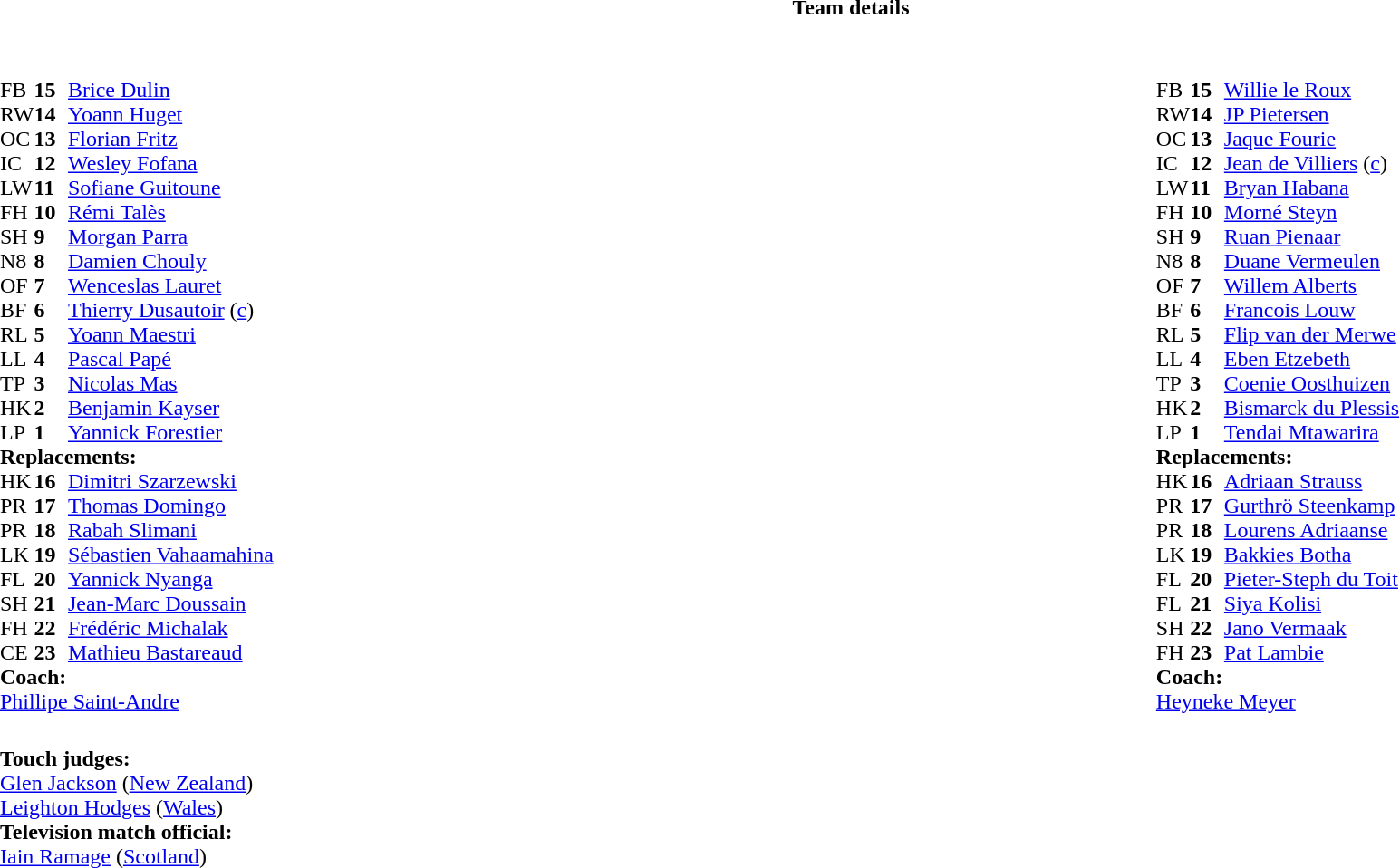<table border="0" width="100%" class="collapsible collapsed">
<tr>
<th>Team details</th>
</tr>
<tr>
<td><br><table width="100%">
<tr>
<td valign="top" width="50%"><br><table style="font-size: 100%" cellspacing="0" cellpadding="0">
<tr>
<th width="25"></th>
<th width="25"></th>
</tr>
<tr>
<td>FB</td>
<td><strong>15</strong></td>
<td><a href='#'>Brice Dulin</a></td>
</tr>
<tr>
<td>RW</td>
<td><strong>14</strong></td>
<td><a href='#'>Yoann Huget</a></td>
</tr>
<tr>
<td>OC</td>
<td><strong>13</strong></td>
<td><a href='#'>Florian Fritz</a></td>
<td></td>
<td></td>
</tr>
<tr>
<td>IC</td>
<td><strong>12</strong></td>
<td><a href='#'>Wesley Fofana</a></td>
</tr>
<tr>
<td>LW</td>
<td><strong>11</strong></td>
<td><a href='#'>Sofiane Guitoune</a></td>
</tr>
<tr>
<td>FH</td>
<td><strong>10</strong></td>
<td><a href='#'>Rémi Talès</a></td>
<td></td>
<td></td>
</tr>
<tr>
<td>SH</td>
<td><strong>9</strong></td>
<td><a href='#'>Morgan Parra</a></td>
<td></td>
<td></td>
</tr>
<tr>
<td>N8</td>
<td><strong>8</strong></td>
<td><a href='#'>Damien Chouly</a></td>
</tr>
<tr>
<td>OF</td>
<td><strong>7</strong></td>
<td><a href='#'>Wenceslas Lauret</a></td>
<td></td>
<td></td>
</tr>
<tr>
<td>BF</td>
<td><strong>6</strong></td>
<td><a href='#'>Thierry Dusautoir</a> (<a href='#'>c</a>)</td>
<td></td>
<td></td>
<td></td>
<td></td>
</tr>
<tr>
<td>RL</td>
<td><strong>5</strong></td>
<td><a href='#'>Yoann Maestri</a></td>
<td></td>
<td></td>
</tr>
<tr>
<td>LL</td>
<td><strong>4</strong></td>
<td><a href='#'>Pascal Papé</a></td>
</tr>
<tr>
<td>TP</td>
<td><strong>3</strong></td>
<td><a href='#'>Nicolas Mas</a></td>
<td></td>
<td></td>
</tr>
<tr>
<td>HK</td>
<td><strong>2</strong></td>
<td><a href='#'>Benjamin Kayser</a></td>
<td></td>
<td></td>
</tr>
<tr>
<td>LP</td>
<td><strong>1</strong></td>
<td><a href='#'>Yannick Forestier</a></td>
<td></td>
<td></td>
<td></td>
<td></td>
</tr>
<tr>
<td colspan=3><strong>Replacements:</strong></td>
</tr>
<tr>
<td>HK</td>
<td><strong>16</strong></td>
<td><a href='#'>Dimitri Szarzewski</a></td>
<td></td>
<td></td>
</tr>
<tr>
<td>PR</td>
<td><strong>17</strong></td>
<td><a href='#'>Thomas Domingo</a></td>
<td></td>
<td></td>
</tr>
<tr>
<td>PR</td>
<td><strong>18</strong></td>
<td><a href='#'>Rabah Slimani</a></td>
<td></td>
<td></td>
</tr>
<tr>
<td>LK</td>
<td><strong>19</strong></td>
<td><a href='#'>Sébastien Vahaamahina</a></td>
<td></td>
<td></td>
</tr>
<tr>
<td>FL</td>
<td><strong>20</strong></td>
<td><a href='#'>Yannick Nyanga</a></td>
<td></td>
<td></td>
</tr>
<tr>
<td>SH</td>
<td><strong>21</strong></td>
<td><a href='#'>Jean-Marc Doussain</a></td>
<td></td>
<td></td>
</tr>
<tr>
<td>FH</td>
<td><strong>22</strong></td>
<td><a href='#'>Frédéric Michalak</a></td>
<td></td>
<td></td>
</tr>
<tr>
<td>CE</td>
<td><strong>23</strong></td>
<td><a href='#'>Mathieu Bastareaud</a></td>
<td></td>
<td></td>
</tr>
<tr>
<td colspan=3><strong>Coach:</strong></td>
</tr>
<tr>
<td colspan="4"> <a href='#'>Phillipe Saint-Andre</a></td>
</tr>
</table>
</td>
<td valign="top" width="50%"><br><table style="font-size: 100%" cellspacing="0" cellpadding="0" align="center">
<tr>
<th width="25"></th>
<th width="25"></th>
</tr>
<tr>
<td>FB</td>
<td><strong>15</strong></td>
<td><a href='#'>Willie le Roux</a></td>
<td></td>
<td colspan=2></td>
</tr>
<tr>
<td>RW</td>
<td><strong>14</strong></td>
<td><a href='#'>JP Pietersen</a></td>
</tr>
<tr>
<td>OC</td>
<td><strong>13</strong></td>
<td><a href='#'>Jaque Fourie</a></td>
</tr>
<tr>
<td>IC</td>
<td><strong>12</strong></td>
<td><a href='#'>Jean de Villiers</a> (<a href='#'>c</a>)</td>
</tr>
<tr>
<td>LW</td>
<td><strong>11</strong></td>
<td><a href='#'>Bryan Habana</a></td>
</tr>
<tr>
<td>FH</td>
<td><strong>10</strong></td>
<td><a href='#'>Morné Steyn</a></td>
<td></td>
<td></td>
<td></td>
<td></td>
</tr>
<tr>
<td>SH</td>
<td><strong>9</strong></td>
<td><a href='#'>Ruan Pienaar</a></td>
</tr>
<tr>
<td>N8</td>
<td><strong>8</strong></td>
<td><a href='#'>Duane Vermeulen</a></td>
</tr>
<tr>
<td>OF</td>
<td><strong>7</strong></td>
<td><a href='#'>Willem Alberts</a></td>
<td></td>
<td></td>
</tr>
<tr>
<td>BF</td>
<td><strong>6</strong></td>
<td><a href='#'>Francois Louw</a></td>
<td></td>
</tr>
<tr>
<td>RL</td>
<td><strong>5</strong></td>
<td><a href='#'>Flip van der Merwe</a></td>
</tr>
<tr>
<td>LL</td>
<td><strong>4</strong></td>
<td><a href='#'>Eben Etzebeth</a></td>
<td></td>
<td></td>
</tr>
<tr>
<td>TP</td>
<td><strong>3</strong></td>
<td><a href='#'>Coenie Oosthuizen</a></td>
<td></td>
<td></td>
</tr>
<tr>
<td>HK</td>
<td><strong>2</strong></td>
<td><a href='#'>Bismarck du Plessis</a></td>
<td></td>
<td></td>
</tr>
<tr>
<td>LP</td>
<td><strong>1</strong></td>
<td><a href='#'>Tendai Mtawarira</a></td>
<td></td>
<td></td>
</tr>
<tr>
<td colspan=3><strong>Replacements:</strong></td>
</tr>
<tr>
<td>HK</td>
<td><strong>16</strong></td>
<td><a href='#'>Adriaan Strauss</a></td>
<td></td>
<td></td>
</tr>
<tr>
<td>PR</td>
<td><strong>17</strong></td>
<td><a href='#'>Gurthrö Steenkamp</a></td>
<td></td>
<td></td>
</tr>
<tr>
<td>PR</td>
<td><strong>18</strong></td>
<td><a href='#'>Lourens Adriaanse</a></td>
<td></td>
<td></td>
</tr>
<tr>
<td>LK</td>
<td><strong>19</strong></td>
<td><a href='#'>Bakkies Botha</a></td>
<td></td>
<td></td>
<td></td>
</tr>
<tr>
<td>FL</td>
<td><strong>20</strong></td>
<td><a href='#'>Pieter-Steph du Toit</a></td>
<td></td>
<td></td>
</tr>
<tr>
<td>FL</td>
<td><strong>21</strong></td>
<td><a href='#'>Siya Kolisi</a></td>
<td></td>
<td></td>
<td></td>
</tr>
<tr>
<td>SH</td>
<td><strong>22</strong></td>
<td><a href='#'>Jano Vermaak</a></td>
</tr>
<tr>
<td>FH</td>
<td><strong>23</strong></td>
<td><a href='#'>Pat Lambie</a></td>
<td></td>
<td></td>
<td></td>
<td></td>
</tr>
<tr>
<td colspan=3><strong>Coach:</strong></td>
</tr>
<tr>
<td colspan="4"> <a href='#'>Heyneke Meyer</a></td>
</tr>
</table>
</td>
</tr>
</table>
<table width=100% style="font-size: 100%">
<tr>
<td><br><strong>Touch judges:</strong>
<br><a href='#'>Glen Jackson</a> (<a href='#'>New Zealand</a>)
<br><a href='#'>Leighton Hodges</a> (<a href='#'>Wales</a>)
<br><strong>Television match official:</strong>
<br><a href='#'>Iain Ramage</a> (<a href='#'>Scotland</a>)</td>
</tr>
</table>
</td>
</tr>
</table>
